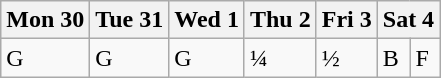<table class="wikitable olympic-schedule handball">
<tr>
<th>Mon 30</th>
<th>Tue 31</th>
<th>Wed 1</th>
<th>Thu 2</th>
<th>Fri 3</th>
<th colspan="2">Sat 4</th>
</tr>
<tr>
<td class="team-group">G</td>
<td class="team-group">G</td>
<td class="team-group">G</td>
<td class="team-qf">¼</td>
<td class="team-sf">½</td>
<td class="team-bronze">B</td>
<td class="team-final">F</td>
</tr>
</table>
